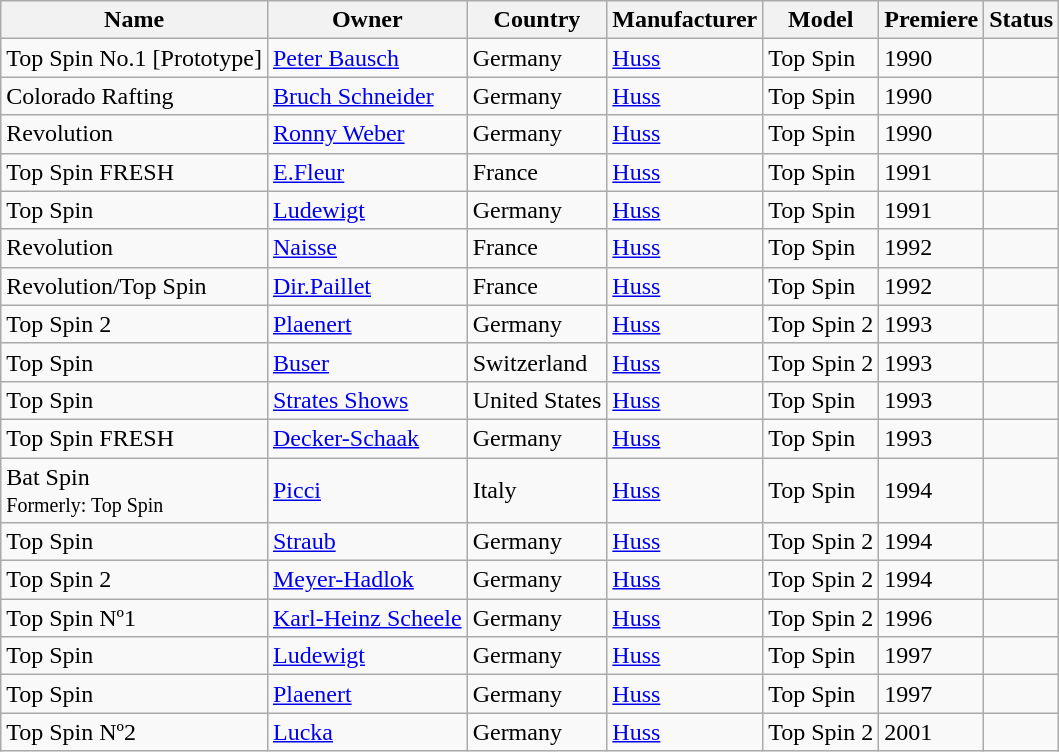<table class="wikitable sortable">
<tr>
<th>Name</th>
<th>Owner</th>
<th>Country</th>
<th>Manufacturer</th>
<th>Model</th>
<th>Premiere</th>
<th>Status</th>
</tr>
<tr>
<td>Top Spin No.1 [Prototype]</td>
<td><a href='#'>Peter Bausch</a></td>
<td> Germany</td>
<td><a href='#'>Huss</a></td>
<td>Top Spin</td>
<td>1990</td>
<td></td>
</tr>
<tr>
<td>Colorado Rafting</td>
<td><a href='#'>Bruch Schneider</a></td>
<td> Germany</td>
<td><a href='#'>Huss</a></td>
<td>Top Spin</td>
<td>1990</td>
<td></td>
</tr>
<tr>
<td>Revolution</td>
<td><a href='#'>Ronny Weber</a></td>
<td> Germany</td>
<td><a href='#'>Huss</a></td>
<td>Top Spin</td>
<td>1990</td>
<td></td>
</tr>
<tr>
<td>Top Spin FRESH</td>
<td><a href='#'>E.Fleur</a></td>
<td> France</td>
<td><a href='#'>Huss</a></td>
<td>Top Spin</td>
<td>1991</td>
<td></td>
</tr>
<tr>
<td>Top Spin</td>
<td><a href='#'>Ludewigt</a></td>
<td> Germany</td>
<td><a href='#'>Huss</a></td>
<td>Top Spin</td>
<td>1991</td>
<td></td>
</tr>
<tr>
<td>Revolution</td>
<td><a href='#'>Naisse </a></td>
<td> France</td>
<td><a href='#'>Huss</a></td>
<td>Top Spin</td>
<td>1992</td>
<td></td>
</tr>
<tr>
<td>Revolution/Top Spin</td>
<td><a href='#'>Dir.Paillet</a></td>
<td> France</td>
<td><a href='#'>Huss</a></td>
<td>Top Spin</td>
<td>1992</td>
<td></td>
</tr>
<tr>
<td>Top Spin 2</td>
<td><a href='#'>Plaenert</a></td>
<td> Germany</td>
<td><a href='#'>Huss</a></td>
<td>Top Spin 2</td>
<td>1993</td>
<td></td>
</tr>
<tr>
<td>Top Spin</td>
<td><a href='#'>Buser</a></td>
<td> Switzerland</td>
<td><a href='#'>Huss</a></td>
<td>Top Spin 2</td>
<td>1993</td>
<td></td>
</tr>
<tr>
<td>Top Spin</td>
<td><a href='#'>Strates Shows</a></td>
<td> United States</td>
<td><a href='#'>Huss</a></td>
<td>Top Spin</td>
<td>1993</td>
<td></td>
</tr>
<tr>
<td>Top Spin FRESH</td>
<td><a href='#'>Decker-Schaak</a></td>
<td> Germany</td>
<td><a href='#'>Huss</a></td>
<td>Top Spin</td>
<td>1993</td>
<td></td>
</tr>
<tr>
<td>Bat Spin<br><small>Formerly: Top Spin</small></td>
<td><a href='#'>Picci</a></td>
<td> Italy</td>
<td><a href='#'>Huss</a></td>
<td>Top Spin</td>
<td>1994</td>
<td></td>
</tr>
<tr>
<td>Top Spin</td>
<td><a href='#'>Straub</a></td>
<td> Germany</td>
<td><a href='#'>Huss</a></td>
<td>Top Spin 2</td>
<td>1994</td>
<td></td>
</tr>
<tr>
<td>Top Spin 2</td>
<td><a href='#'>Meyer-Hadlok</a></td>
<td> Germany</td>
<td><a href='#'>Huss</a></td>
<td>Top Spin 2</td>
<td>1994</td>
<td></td>
</tr>
<tr>
<td>Top Spin Nº1</td>
<td><a href='#'>Karl-Heinz Scheele</a></td>
<td> Germany</td>
<td><a href='#'>Huss</a></td>
<td>Top Spin 2</td>
<td>1996</td>
<td></td>
</tr>
<tr>
<td>Top Spin</td>
<td><a href='#'>Ludewigt</a></td>
<td> Germany</td>
<td><a href='#'>Huss</a></td>
<td>Top Spin</td>
<td>1997</td>
<td></td>
</tr>
<tr>
<td>Top Spin</td>
<td><a href='#'>Plaenert</a></td>
<td> Germany</td>
<td><a href='#'>Huss</a></td>
<td>Top Spin</td>
<td>1997</td>
<td></td>
</tr>
<tr>
<td>Top Spin Nº2</td>
<td><a href='#'>Lucka</a></td>
<td> Germany</td>
<td><a href='#'>Huss</a></td>
<td>Top Spin 2</td>
<td>2001</td>
<td></td>
</tr>
</table>
